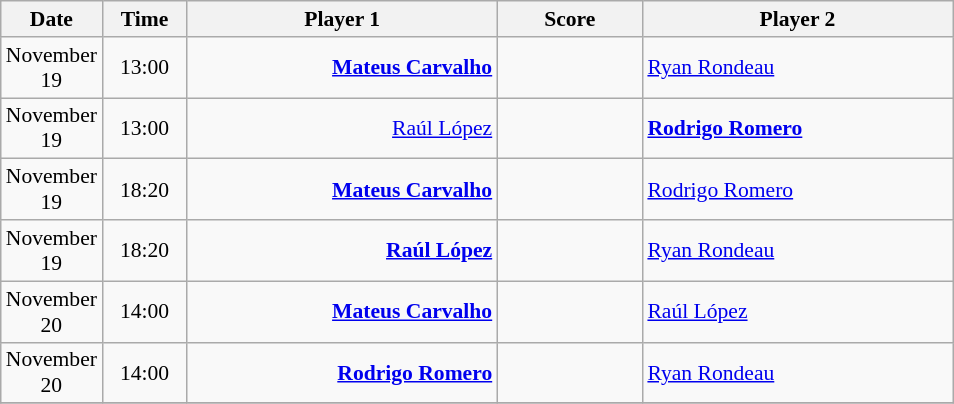<table class="wikitable" style="font-size:90%; text-align:center">
<tr>
<th width="50">Date</th>
<th width="50">Time</th>
<th width="200">Player 1</th>
<th width="90">Score</th>
<th width="200">Player 2</th>
</tr>
<tr>
<td>November 19</td>
<td>13:00</td>
<td align="right"><strong><a href='#'>Mateus Carvalho</a> </strong></td>
<td></td>
<td align="left"> <a href='#'>Ryan Rondeau</a></td>
</tr>
<tr>
<td>November 19</td>
<td>13:00</td>
<td align="right"><a href='#'>Raúl López</a> </td>
<td></td>
<td align="left"><strong> <a href='#'>Rodrigo Romero</a></strong></td>
</tr>
<tr>
<td>November 19</td>
<td>18:20</td>
<td align="right"><strong><a href='#'>Mateus Carvalho</a> </strong></td>
<td></td>
<td align="left"> <a href='#'>Rodrigo Romero</a></td>
</tr>
<tr>
<td>November 19</td>
<td>18:20</td>
<td align="right"><strong><a href='#'>Raúl López</a> </strong></td>
<td></td>
<td align="left"> <a href='#'>Ryan Rondeau</a></td>
</tr>
<tr>
<td>November 20</td>
<td>14:00</td>
<td align="right"><strong><a href='#'>Mateus Carvalho</a> </strong></td>
<td></td>
<td align="left"> <a href='#'>Raúl López</a></td>
</tr>
<tr>
<td>November 20</td>
<td>14:00</td>
<td align="right"><strong><a href='#'>Rodrigo Romero</a> </strong></td>
<td></td>
<td align="left"> <a href='#'>Ryan Rondeau</a></td>
</tr>
<tr>
</tr>
</table>
